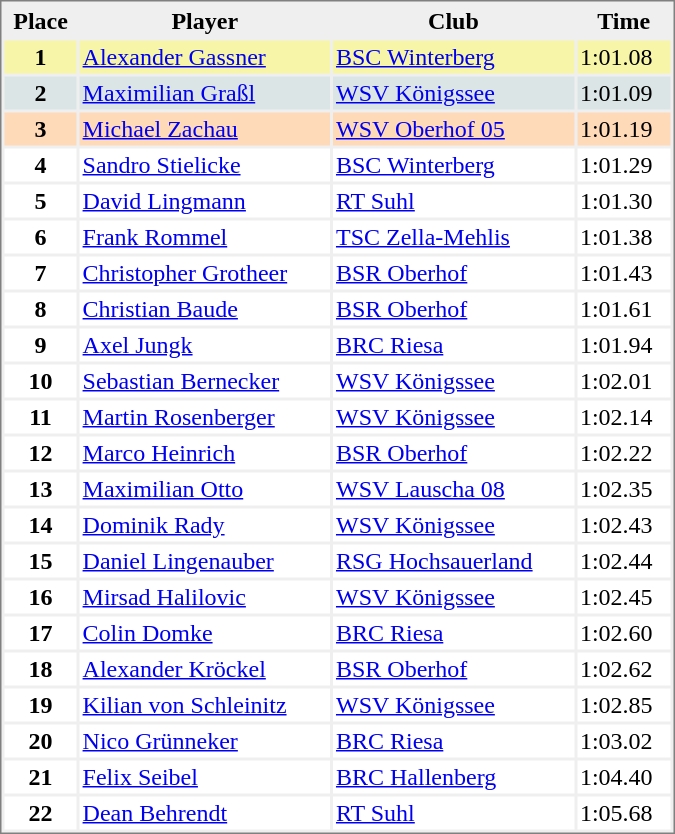<table style="border:1px solid #808080; background-color:#EFEFEF;" cellspacing="2" cellpadding="2" width="450">
<tr bgcolor="#EFEFEF">
<th>Place</th>
<th>Player</th>
<th>Club</th>
<th>Time</th>
</tr>
<tr valign="top" bgcolor="#F7F6A8">
<th>1</th>
<td><a href='#'>Alexander Gassner</a></td>
<td><a href='#'>BSC Winterberg</a></td>
<td>1:01.08</td>
</tr>
<tr valign="top" bgcolor="#DCE5E5">
<th>2</th>
<td><a href='#'>Maximilian Graßl</a></td>
<td><a href='#'>WSV Königssee</a></td>
<td>1:01.09</td>
</tr>
<tr valign="top" bgcolor="#FFDAB9">
<th>3</th>
<td><a href='#'>Michael Zachau</a></td>
<td><a href='#'>WSV Oberhof 05</a></td>
<td>1:01.19</td>
</tr>
<tr valign="top" bgcolor="#FFFFFF">
<th>4</th>
<td><a href='#'>Sandro Stielicke</a></td>
<td><a href='#'>BSC Winterberg</a></td>
<td>1:01.29</td>
</tr>
<tr valign="top" bgcolor="#FFFFFF">
<th>5</th>
<td><a href='#'>David Lingmann</a></td>
<td><a href='#'>RT Suhl</a></td>
<td>1:01.30</td>
</tr>
<tr valign="top" bgcolor="#FFFFFF">
<th>6</th>
<td><a href='#'>Frank Rommel</a></td>
<td><a href='#'>TSC Zella-Mehlis</a></td>
<td>1:01.38</td>
</tr>
<tr valign="top" bgcolor="#FFFFFF">
<th>7</th>
<td><a href='#'>Christopher Grotheer</a></td>
<td><a href='#'>BSR Oberhof</a></td>
<td>1:01.43</td>
</tr>
<tr valign="top" bgcolor="#FFFFFF">
<th>8</th>
<td><a href='#'>Christian Baude</a></td>
<td><a href='#'>BSR Oberhof</a></td>
<td>1:01.61</td>
</tr>
<tr valign="top" bgcolor="#FFFFFF">
<th>9</th>
<td><a href='#'>Axel Jungk</a></td>
<td><a href='#'>BRC Riesa</a></td>
<td>1:01.94</td>
</tr>
<tr valign="top" bgcolor="#FFFFFF">
<th>10</th>
<td><a href='#'>Sebastian Bernecker</a></td>
<td><a href='#'>WSV Königssee</a></td>
<td>1:02.01</td>
</tr>
<tr valign="top" bgcolor="#FFFFFF">
<th>11</th>
<td><a href='#'>Martin Rosenberger</a></td>
<td><a href='#'>WSV Königssee</a></td>
<td>1:02.14</td>
</tr>
<tr valign="top" bgcolor="#FFFFFF">
<th>12</th>
<td><a href='#'>Marco Heinrich</a></td>
<td><a href='#'>BSR Oberhof</a></td>
<td>1:02.22</td>
</tr>
<tr valign="top" bgcolor="#FFFFFF">
<th>13</th>
<td><a href='#'>Maximilian Otto</a></td>
<td><a href='#'>WSV Lauscha 08</a></td>
<td>1:02.35</td>
</tr>
<tr valign="top" bgcolor="#FFFFFF">
<th>14</th>
<td><a href='#'>Dominik Rady</a></td>
<td><a href='#'>WSV Königssee</a></td>
<td>1:02.43</td>
</tr>
<tr valign="top" bgcolor="#FFFFFF">
<th>15</th>
<td><a href='#'>Daniel Lingenauber</a></td>
<td><a href='#'>RSG Hochsauerland</a></td>
<td>1:02.44</td>
</tr>
<tr valign="top" bgcolor="#FFFFFF">
<th>16</th>
<td><a href='#'>Mirsad Halilovic</a></td>
<td><a href='#'>WSV Königssee</a></td>
<td>1:02.45</td>
</tr>
<tr valign="top" bgcolor="#FFFFFF">
<th>17</th>
<td><a href='#'>Colin Domke</a></td>
<td><a href='#'>BRC Riesa</a></td>
<td>1:02.60</td>
</tr>
<tr valign="top" bgcolor="#FFFFFF">
<th>18</th>
<td><a href='#'>Alexander Kröckel</a></td>
<td><a href='#'>BSR Oberhof</a></td>
<td>1:02.62</td>
</tr>
<tr valign="top" bgcolor="#FFFFFF">
<th>19</th>
<td><a href='#'>Kilian von Schleinitz</a></td>
<td><a href='#'>WSV Königssee</a></td>
<td>1:02.85</td>
</tr>
<tr valign="top" bgcolor="#FFFFFF">
<th>20</th>
<td><a href='#'>Nico Grünneker</a></td>
<td><a href='#'>BRC Riesa</a></td>
<td>1:03.02</td>
</tr>
<tr valign="top" bgcolor="#FFFFFF">
<th>21</th>
<td><a href='#'>Felix Seibel</a></td>
<td><a href='#'>BRC Hallenberg</a></td>
<td>1:04.40</td>
</tr>
<tr valign="top" bgcolor="#FFFFFF">
<th>22</th>
<td><a href='#'>Dean Behrendt</a></td>
<td><a href='#'>RT Suhl</a></td>
<td>1:05.68</td>
</tr>
</table>
